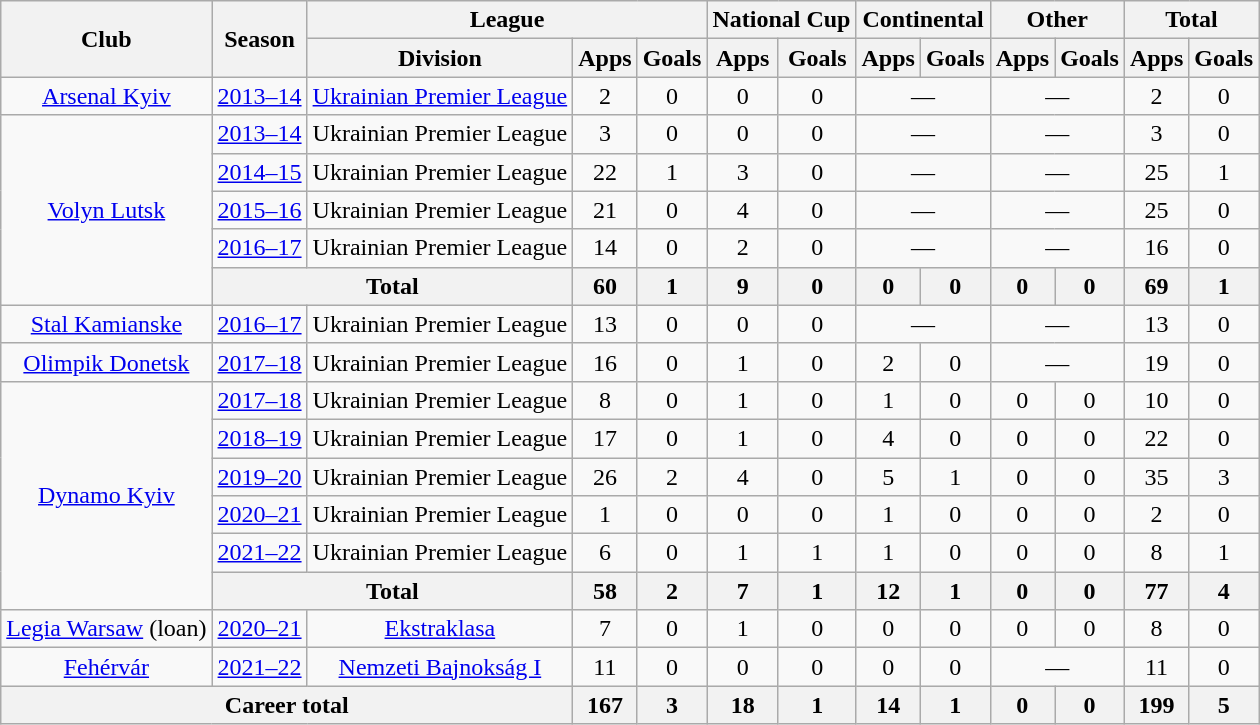<table class="wikitable" style="text-align:center">
<tr>
<th rowspan="2">Club</th>
<th rowspan="2">Season</th>
<th colspan="3">League</th>
<th colspan="2">National Cup</th>
<th colspan="2">Continental</th>
<th colspan="2">Other</th>
<th colspan="2">Total</th>
</tr>
<tr>
<th>Division</th>
<th>Apps</th>
<th>Goals</th>
<th>Apps</th>
<th>Goals</th>
<th>Apps</th>
<th>Goals</th>
<th>Apps</th>
<th>Goals</th>
<th>Apps</th>
<th>Goals</th>
</tr>
<tr>
<td><a href='#'>Arsenal Kyiv</a></td>
<td><a href='#'>2013–14</a></td>
<td><a href='#'>Ukrainian Premier League</a></td>
<td>2</td>
<td>0</td>
<td>0</td>
<td>0</td>
<td colspan="2">—</td>
<td colspan="2">—</td>
<td>2</td>
<td>0</td>
</tr>
<tr>
<td rowspan="5"><a href='#'>Volyn Lutsk</a></td>
<td><a href='#'>2013–14</a></td>
<td>Ukrainian Premier League</td>
<td>3</td>
<td>0</td>
<td>0</td>
<td>0</td>
<td colspan="2">—</td>
<td colspan="2">—</td>
<td>3</td>
<td>0</td>
</tr>
<tr>
<td><a href='#'>2014–15</a></td>
<td>Ukrainian Premier League</td>
<td>22</td>
<td>1</td>
<td>3</td>
<td>0</td>
<td colspan="2">—</td>
<td colspan="2">—</td>
<td>25</td>
<td>1</td>
</tr>
<tr>
<td><a href='#'>2015–16</a></td>
<td>Ukrainian Premier League</td>
<td>21</td>
<td>0</td>
<td>4</td>
<td>0</td>
<td colspan="2">—</td>
<td colspan="2">—</td>
<td>25</td>
<td>0</td>
</tr>
<tr>
<td><a href='#'>2016–17</a></td>
<td>Ukrainian Premier League</td>
<td>14</td>
<td>0</td>
<td>2</td>
<td>0</td>
<td colspan="2">—</td>
<td colspan="2">—</td>
<td>16</td>
<td>0</td>
</tr>
<tr>
<th colspan="2">Total</th>
<th>60</th>
<th>1</th>
<th>9</th>
<th>0</th>
<th>0</th>
<th>0</th>
<th>0</th>
<th>0</th>
<th>69</th>
<th>1</th>
</tr>
<tr>
<td><a href='#'>Stal Kamianske</a></td>
<td><a href='#'>2016–17</a></td>
<td>Ukrainian Premier League</td>
<td>13</td>
<td>0</td>
<td>0</td>
<td>0</td>
<td colspan="2">—</td>
<td colspan="2">—</td>
<td>13</td>
<td>0</td>
</tr>
<tr>
<td><a href='#'>Olimpik Donetsk</a></td>
<td><a href='#'>2017–18</a></td>
<td>Ukrainian Premier League</td>
<td>16</td>
<td>0</td>
<td>1</td>
<td>0</td>
<td>2</td>
<td>0</td>
<td colspan="2">—</td>
<td>19</td>
<td>0</td>
</tr>
<tr>
<td rowspan="6"><a href='#'>Dynamo Kyiv</a></td>
<td><a href='#'>2017–18</a></td>
<td>Ukrainian Premier League</td>
<td>8</td>
<td>0</td>
<td>1</td>
<td>0</td>
<td>1</td>
<td>0</td>
<td>0</td>
<td>0</td>
<td>10</td>
<td>0</td>
</tr>
<tr>
<td><a href='#'>2018–19</a></td>
<td>Ukrainian Premier League</td>
<td>17</td>
<td>0</td>
<td>1</td>
<td>0</td>
<td>4</td>
<td>0</td>
<td>0</td>
<td>0</td>
<td>22</td>
<td>0</td>
</tr>
<tr>
<td><a href='#'>2019–20</a></td>
<td>Ukrainian Premier League</td>
<td>26</td>
<td>2</td>
<td>4</td>
<td>0</td>
<td>5</td>
<td>1</td>
<td>0</td>
<td>0</td>
<td>35</td>
<td>3</td>
</tr>
<tr>
<td><a href='#'>2020–21</a></td>
<td>Ukrainian Premier League</td>
<td>1</td>
<td>0</td>
<td>0</td>
<td>0</td>
<td>1</td>
<td>0</td>
<td>0</td>
<td>0</td>
<td>2</td>
<td>0</td>
</tr>
<tr>
<td><a href='#'>2021–22</a></td>
<td>Ukrainian Premier League</td>
<td>6</td>
<td>0</td>
<td>1</td>
<td>1</td>
<td>1</td>
<td>0</td>
<td>0</td>
<td>0</td>
<td>8</td>
<td>1</td>
</tr>
<tr>
<th colspan="2">Total</th>
<th>58</th>
<th>2</th>
<th>7</th>
<th>1</th>
<th>12</th>
<th>1</th>
<th>0</th>
<th>0</th>
<th>77</th>
<th>4</th>
</tr>
<tr>
<td><a href='#'>Legia Warsaw</a> (loan)</td>
<td><a href='#'>2020–21</a></td>
<td><a href='#'>Ekstraklasa</a></td>
<td>7</td>
<td>0</td>
<td>1</td>
<td>0</td>
<td>0</td>
<td>0</td>
<td>0</td>
<td>0</td>
<td>8</td>
<td>0</td>
</tr>
<tr>
<td><a href='#'>Fehérvár</a></td>
<td><a href='#'>2021–22</a></td>
<td><a href='#'>Nemzeti Bajnokság I</a></td>
<td>11</td>
<td>0</td>
<td>0</td>
<td>0</td>
<td>0</td>
<td>0</td>
<td colspan="2">—</td>
<td>11</td>
<td>0</td>
</tr>
<tr>
<th colspan="3">Career total</th>
<th>167</th>
<th>3</th>
<th>18</th>
<th>1</th>
<th>14</th>
<th>1</th>
<th>0</th>
<th>0</th>
<th>199</th>
<th>5</th>
</tr>
</table>
